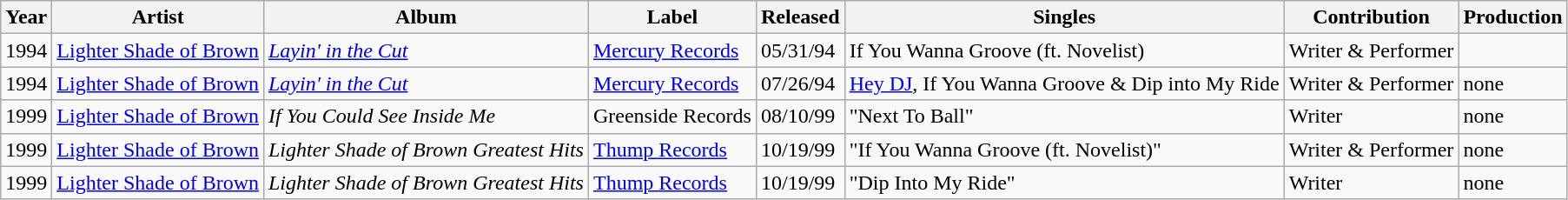<table class="wikitable">
<tr>
<th>Year</th>
<th>Artist</th>
<th>Album</th>
<th>Label</th>
<th>Released</th>
<th>Singles</th>
<th>Contribution</th>
<th>Production</th>
</tr>
<tr>
<td>1994</td>
<td><a href='#'>Lighter Shade of Brown</a></td>
<td><em><a href='#'>Layin' in the Cut</a></em></td>
<td><a href='#'>Mercury Records</a></td>
<td>05/31/94</td>
<td>If You Wanna Groove (ft. Novelist)</td>
<td>Writer & Performer</td>
<td></td>
</tr>
<tr>
<td>1994</td>
<td><a href='#'>Lighter Shade of Brown</a></td>
<td><em><a href='#'>Layin' in the Cut</a></em></td>
<td><a href='#'>Mercury Records</a></td>
<td>07/26/94</td>
<td><a href='#'>Hey DJ</a>, If You Wanna Groove & Dip into My Ride</td>
<td>Writer & Performer</td>
<td>none</td>
</tr>
<tr>
<td>1999</td>
<td><a href='#'>Lighter Shade of Brown</a></td>
<td><em>If You Could See Inside Me</em></td>
<td>Greenside Records</td>
<td>08/10/99</td>
<td>"Next To Ball"</td>
<td>Writer</td>
<td>none</td>
</tr>
<tr>
<td>1999</td>
<td><a href='#'>Lighter Shade of Brown</a></td>
<td><em>Lighter Shade of Brown Greatest Hits</em></td>
<td><a href='#'>Thump Records</a></td>
<td>10/19/99</td>
<td>"If You Wanna Groove (ft. Novelist)"</td>
<td>Writer & Performer</td>
<td>none</td>
</tr>
<tr>
<td>1999</td>
<td><a href='#'>Lighter Shade of Brown</a></td>
<td><em>Lighter Shade of Brown Greatest Hits</em></td>
<td><a href='#'>Thump Records</a></td>
<td>10/19/99</td>
<td>"Dip Into My Ride"</td>
<td>Writer</td>
<td>none</td>
</tr>
</table>
